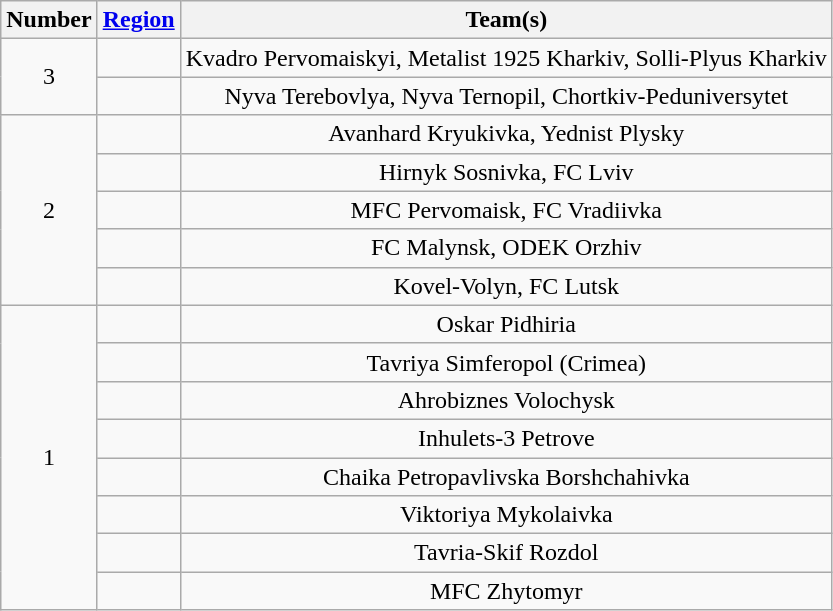<table class="wikitable" style="text-align:center">
<tr>
<th>Number</th>
<th><a href='#'>Region</a></th>
<th>Team(s)</th>
</tr>
<tr>
<td rowspan="2">3</td>
<td align="left"></td>
<td>Kvadro Pervomaiskyi, Metalist 1925 Kharkiv, Solli-Plyus Kharkiv</td>
</tr>
<tr>
<td align="left"></td>
<td>Nyva Terebovlya, Nyva Ternopil, Chortkiv-Peduniversytet</td>
</tr>
<tr>
<td rowspan="5">2</td>
<td align="left"></td>
<td>Avanhard Kryukivka, Yednist Plysky</td>
</tr>
<tr>
<td align="left"></td>
<td>Hirnyk Sosnivka, FC Lviv</td>
</tr>
<tr>
<td align="left"></td>
<td>MFC Pervomaisk, FC Vradiivka</td>
</tr>
<tr>
<td align="left"></td>
<td>FC Malynsk, ODEK Orzhiv</td>
</tr>
<tr>
<td align="left"></td>
<td>Kovel-Volyn, FC Lutsk</td>
</tr>
<tr>
<td rowspan="13">1</td>
<td align="left"></td>
<td>Oskar Pidhiria</td>
</tr>
<tr>
<td align="left"></td>
<td>Tavriya Simferopol (Crimea)</td>
</tr>
<tr>
<td align="left"></td>
<td>Ahrobiznes Volochysk</td>
</tr>
<tr>
<td align="left"></td>
<td>Inhulets-3 Petrove</td>
</tr>
<tr>
<td align="left"></td>
<td>Chaika Petropavlivska Borshchahivka</td>
</tr>
<tr>
<td align="left"></td>
<td>Viktoriya Mykolaivka</td>
</tr>
<tr>
<td align="left"></td>
<td>Tavria-Skif Rozdol</td>
</tr>
<tr>
<td align="left"></td>
<td>MFC Zhytomyr</td>
</tr>
</table>
